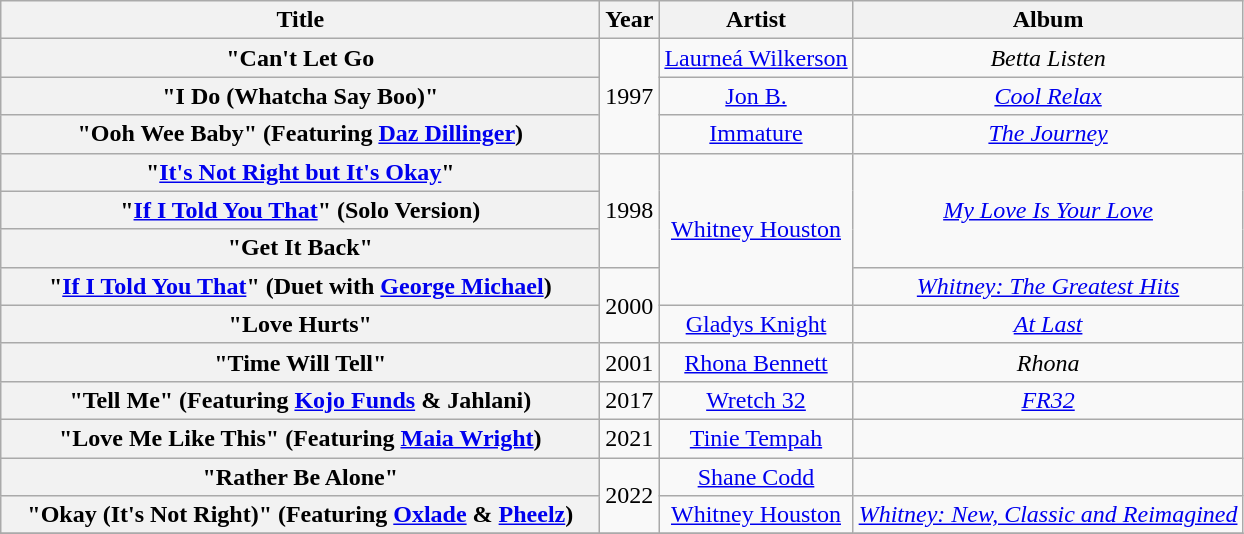<table class="wikitable plainrowheaders" style="text-align:center;">
<tr>
<th scope="col" style="width:24.5em;">Title</th>
<th scope="col">Year</th>
<th scope="col">Artist</th>
<th scope="col">Album</th>
</tr>
<tr>
<th scope="row">"Can't Let Go</th>
<td rowspan="3">1997</td>
<td><a href='#'>Laurneá Wilkerson</a></td>
<td><em>Betta Listen</em></td>
</tr>
<tr>
<th scope="row">"I Do (Whatcha Say Boo)"</th>
<td><a href='#'>Jon B.</a></td>
<td><em><a href='#'>Cool Relax</a></em></td>
</tr>
<tr>
<th scope="row">"Ooh Wee Baby" (Featuring <a href='#'>Daz Dillinger</a>)</th>
<td><a href='#'>Immature</a></td>
<td><em><a href='#'>The Journey</a></em></td>
</tr>
<tr>
<th scope="row">"<a href='#'>It's Not Right but It's Okay</a>" </th>
<td rowspan="3">1998</td>
<td rowspan="4"><a href='#'>Whitney Houston</a></td>
<td rowspan="3"><em><a href='#'>My Love Is Your Love</a></em></td>
</tr>
<tr>
<th scope="row">"<a href='#'>If I Told You That</a>" (Solo Version)</th>
</tr>
<tr>
<th scope="row">"Get It Back"</th>
</tr>
<tr>
<th scope="row">"<a href='#'>If I Told You That</a>" (Duet with <a href='#'>George Michael</a>)</th>
<td rowspan="2">2000</td>
<td><em><a href='#'>Whitney: The Greatest Hits</a></em></td>
</tr>
<tr>
<th scope="row">"Love Hurts"</th>
<td><a href='#'>Gladys Knight</a></td>
<td><em><a href='#'>At Last</a></em></td>
</tr>
<tr>
<th scope="row">"Time Will Tell"</th>
<td>2001</td>
<td><a href='#'>Rhona Bennett</a></td>
<td><em>Rhona</em></td>
</tr>
<tr>
<th scope="row">"Tell Me" (Featuring <a href='#'>Kojo Funds</a> & Jahlani) </th>
<td>2017</td>
<td><a href='#'>Wretch 32</a></td>
<td><em><a href='#'>FR32</a></em></td>
</tr>
<tr>
<th scope="row">"Love Me Like This" (Featuring <a href='#'>Maia Wright</a>)</th>
<td>2021</td>
<td><a href='#'>Tinie Tempah</a></td>
<td></td>
</tr>
<tr>
<th scope="row">"Rather Be Alone"</th>
<td rowspan="2">2022</td>
<td><a href='#'>Shane Codd</a></td>
<td></td>
</tr>
<tr>
<th scope="row">"Okay (It's Not Right)" (Featuring <a href='#'>Oxlade</a> & <a href='#'>Pheelz</a>) </th>
<td><a href='#'>Whitney Houston</a></td>
<td><em><a href='#'>Whitney: New, Classic and Reimagined</a></em></td>
</tr>
<tr>
</tr>
</table>
